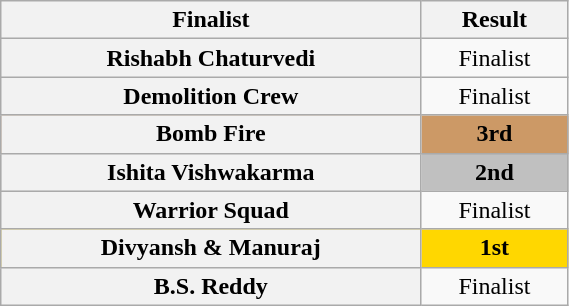<table class="wikitable sortable plainrowheaders" style="text-align:center; width:30%;">
<tr>
<th class="unsortable" style="width:35em;">Finalist</th>
<th data-sort-type="number" style="width:10em;">Result</th>
</tr>
<tr>
<th scope="row">Rishabh Chaturvedi</th>
<td>Finalist</td>
</tr>
<tr>
<th scope="row">Demolition Crew</th>
<td>Finalist</td>
</tr>
<tr style="background:#c96;">
<th scope="row"><strong>Bomb Fire</strong></th>
<td><strong>3rd</strong></td>
</tr>
<tr style="background:silver;">
<th scope="row"><strong>Ishita Vishwakarma</strong></th>
<td><strong>2nd</strong></td>
</tr>
<tr>
<th scope="row">Warrior Squad</th>
<td>Finalist</td>
</tr>
<tr style="background:gold;">
<th scope="row"><strong>Divyansh & Manuraj</strong></th>
<td><strong>1st</strong></td>
</tr>
<tr>
<th scope="row">B.S. Reddy</th>
<td>Finalist</td>
</tr>
</table>
